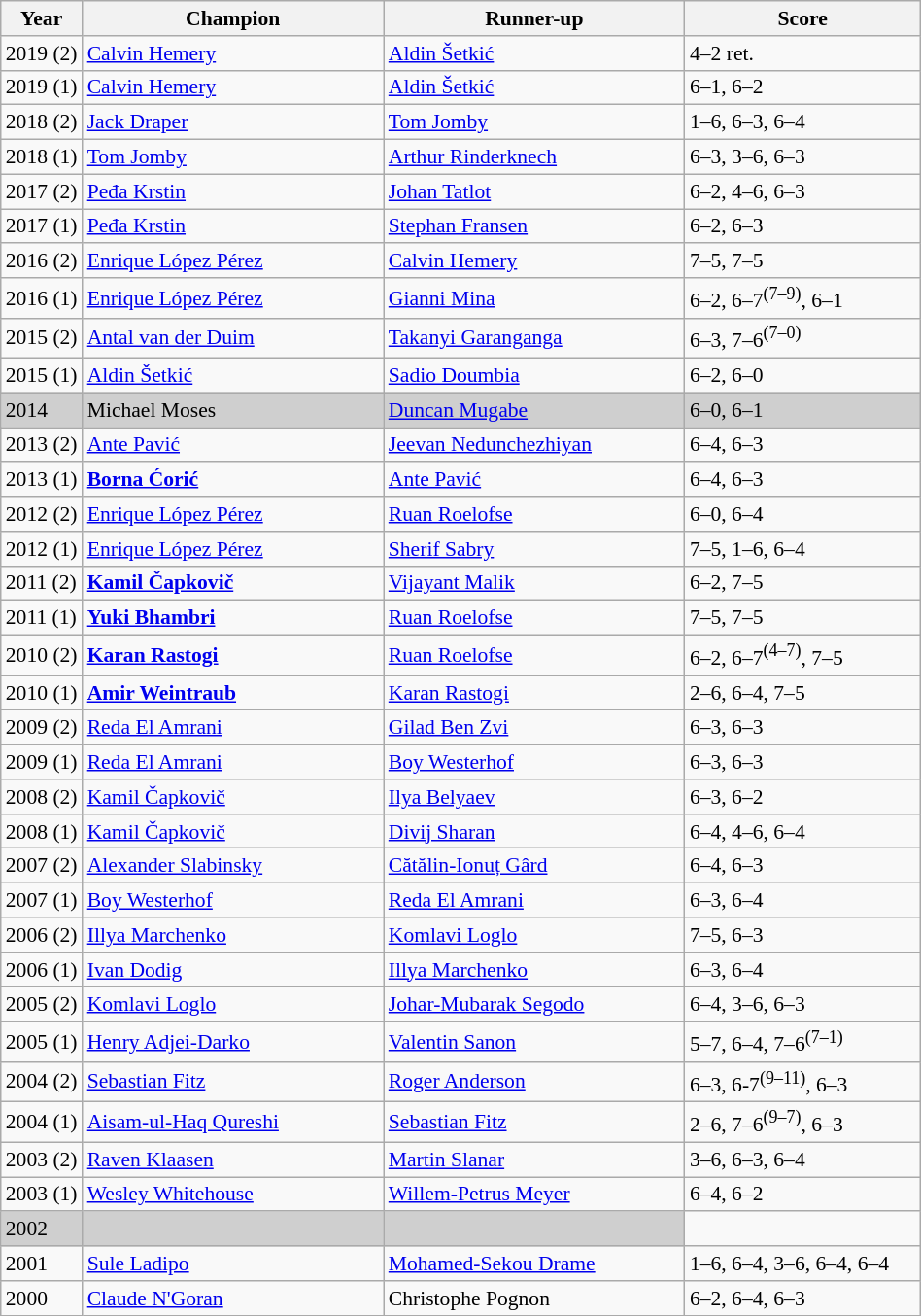<table class="wikitable" style="font-size:90%">
<tr>
<th>Year</th>
<th width="200">Champion</th>
<th width="200">Runner-up</th>
<th width="155">Score</th>
</tr>
<tr>
<td>2019 (2)</td>
<td> <a href='#'>Calvin Hemery</a></td>
<td> <a href='#'>Aldin Šetkić</a></td>
<td>4–2 ret.</td>
</tr>
<tr>
<td>2019 (1)</td>
<td> <a href='#'>Calvin Hemery</a></td>
<td> <a href='#'>Aldin Šetkić</a></td>
<td>6–1, 6–2</td>
</tr>
<tr>
<td>2018 (2)</td>
<td> <a href='#'>Jack Draper</a></td>
<td> <a href='#'>Tom Jomby</a></td>
<td>1–6, 6–3, 6–4</td>
</tr>
<tr>
<td>2018 (1)</td>
<td> <a href='#'>Tom Jomby</a></td>
<td> <a href='#'>Arthur Rinderknech</a></td>
<td>6–3, 3–6, 6–3</td>
</tr>
<tr>
<td>2017 (2)</td>
<td> <a href='#'>Peđa Krstin</a></td>
<td> <a href='#'>Johan Tatlot</a></td>
<td>6–2, 4–6, 6–3</td>
</tr>
<tr>
<td>2017 (1)</td>
<td> <a href='#'>Peđa Krstin</a></td>
<td> <a href='#'>Stephan Fransen</a></td>
<td>6–2, 6–3</td>
</tr>
<tr>
<td>2016 (2)</td>
<td> <a href='#'>Enrique López Pérez</a></td>
<td> <a href='#'>Calvin Hemery</a></td>
<td>7–5, 7–5</td>
</tr>
<tr>
<td>2016 (1)</td>
<td> <a href='#'>Enrique López Pérez</a></td>
<td> <a href='#'>Gianni Mina</a></td>
<td>6–2, 6–7<sup>(7–9)</sup>, 6–1</td>
</tr>
<tr>
<td>2015 (2)</td>
<td> <a href='#'>Antal van der Duim</a></td>
<td> <a href='#'>Takanyi Garanganga</a></td>
<td>6–3, 7–6<sup>(7–0)</sup></td>
</tr>
<tr>
<td>2015 (1)</td>
<td> <a href='#'>Aldin Šetkić</a></td>
<td> <a href='#'>Sadio Doumbia</a></td>
<td>6–2, 6–0</td>
</tr>
<tr style="background:#cfcfcf">
<td>2014</td>
<td> Michael Moses</td>
<td> <a href='#'>Duncan Mugabe</a></td>
<td>6–0, 6–1</td>
</tr>
<tr>
<td>2013 (2)</td>
<td> <a href='#'>Ante Pavić</a></td>
<td> <a href='#'>Jeevan Nedunchezhiyan</a></td>
<td>6–4, 6–3</td>
</tr>
<tr>
<td>2013 (1)</td>
<td> <strong><a href='#'>Borna Ćorić</a></strong></td>
<td> <a href='#'>Ante Pavić</a></td>
<td>6–4, 6–3</td>
</tr>
<tr>
<td>2012 (2)</td>
<td> <a href='#'>Enrique López Pérez</a></td>
<td> <a href='#'>Ruan Roelofse</a></td>
<td>6–0, 6–4</td>
</tr>
<tr>
<td>2012 (1)</td>
<td> <a href='#'>Enrique López Pérez</a></td>
<td> <a href='#'>Sherif Sabry</a></td>
<td>7–5, 1–6, 6–4</td>
</tr>
<tr>
<td>2011 (2)</td>
<td> <strong><a href='#'>Kamil Čapkovič</a></strong></td>
<td> <a href='#'>Vijayant Malik</a></td>
<td>6–2, 7–5</td>
</tr>
<tr>
<td>2011 (1)</td>
<td> <strong><a href='#'>Yuki Bhambri</a></strong></td>
<td> <a href='#'>Ruan Roelofse</a></td>
<td>7–5, 7–5</td>
</tr>
<tr>
<td>2010 (2)</td>
<td> <strong><a href='#'>Karan Rastogi</a></strong></td>
<td> <a href='#'>Ruan Roelofse</a></td>
<td>6–2, 6–7<sup>(4–7)</sup>, 7–5</td>
</tr>
<tr>
<td>2010 (1)</td>
<td> <strong><a href='#'>Amir Weintraub</a></strong></td>
<td> <a href='#'>Karan Rastogi</a></td>
<td>2–6, 6–4, 7–5</td>
</tr>
<tr>
<td>2009 (2)</td>
<td> <a href='#'>Reda El Amrani</a></td>
<td> <a href='#'>Gilad Ben Zvi</a></td>
<td>6–3, 6–3</td>
</tr>
<tr>
<td>2009 (1)</td>
<td> <a href='#'>Reda El Amrani</a></td>
<td> <a href='#'>Boy Westerhof</a></td>
<td>6–3, 6–3</td>
</tr>
<tr>
<td>2008 (2)</td>
<td> <a href='#'>Kamil Čapkovič</a></td>
<td> <a href='#'>Ilya Belyaev</a></td>
<td>6–3, 6–2</td>
</tr>
<tr>
<td>2008 (1)</td>
<td> <a href='#'>Kamil Čapkovič</a></td>
<td> <a href='#'>Divij Sharan</a></td>
<td>6–4, 4–6, 6–4</td>
</tr>
<tr>
<td>2007 (2)</td>
<td> <a href='#'>Alexander Slabinsky</a></td>
<td> <a href='#'>Cătălin-Ionuț Gârd</a></td>
<td>6–4, 6–3</td>
</tr>
<tr>
<td>2007 (1)</td>
<td> <a href='#'>Boy Westerhof</a></td>
<td> <a href='#'>Reda El Amrani</a></td>
<td>6–3, 6–4</td>
</tr>
<tr>
<td>2006 (2)</td>
<td> <a href='#'>Illya Marchenko</a></td>
<td> <a href='#'>Komlavi Loglo</a></td>
<td>7–5, 6–3</td>
</tr>
<tr>
<td>2006 (1)</td>
<td> <a href='#'>Ivan Dodig</a></td>
<td> <a href='#'>Illya Marchenko</a></td>
<td>6–3, 6–4</td>
</tr>
<tr>
<td>2005 (2)</td>
<td> <a href='#'>Komlavi Loglo</a></td>
<td> <a href='#'>Johar-Mubarak Segodo</a></td>
<td>6–4, 3–6, 6–3</td>
</tr>
<tr>
<td>2005 (1)</td>
<td> <a href='#'>Henry Adjei-Darko</a></td>
<td> <a href='#'>Valentin Sanon</a></td>
<td>5–7, 6–4, 7–6<sup>(7–1)</sup></td>
</tr>
<tr>
<td>2004 (2)</td>
<td> <a href='#'>Sebastian Fitz</a></td>
<td> <a href='#'>Roger Anderson</a></td>
<td>6–3, 6-7<sup>(9–11)</sup>, 6–3</td>
</tr>
<tr>
<td>2004 (1)</td>
<td> <a href='#'>Aisam-ul-Haq Qureshi</a></td>
<td> <a href='#'>Sebastian Fitz</a></td>
<td>2–6, 7–6<sup>(9–7)</sup>, 6–3</td>
</tr>
<tr>
<td>2003 (2)</td>
<td> <a href='#'>Raven Klaasen</a></td>
<td> <a href='#'>Martin Slanar</a></td>
<td>3–6, 6–3, 6–4</td>
</tr>
<tr>
<td>2003 (1)</td>
<td> <a href='#'>Wesley Whitehouse</a></td>
<td> <a href='#'>Willem-Petrus Meyer</a></td>
<td>6–4, 6–2</td>
</tr>
<tr style="background:#cfcfcf">
<td>2002</td>
<td></td>
<td></td>
</tr>
<tr>
<td>2001</td>
<td> <a href='#'>Sule Ladipo</a></td>
<td> <a href='#'>Mohamed-Sekou Drame</a></td>
<td>1–6, 6–4, 3–6, 6–4, 6–4</td>
</tr>
<tr>
<td>2000</td>
<td> <a href='#'>Claude N'Goran</a></td>
<td> Christophe Pognon</td>
<td>6–2, 6–4, 6–3</td>
</tr>
</table>
